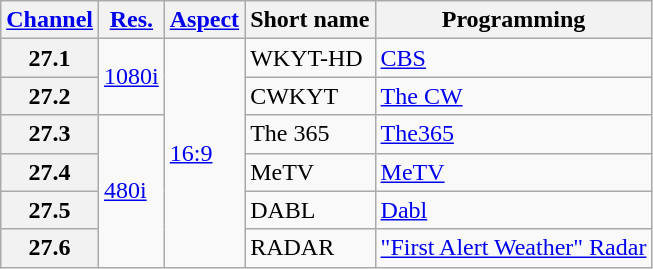<table class="wikitable">
<tr>
<th scope = "col"><a href='#'>Channel</a></th>
<th scope = "col"><a href='#'>Res.</a></th>
<th scope = "col"><a href='#'>Aspect</a></th>
<th scope = "col">Short name</th>
<th scope = "col">Programming</th>
</tr>
<tr>
<th scope = "row">27.1</th>
<td rowspan="2"><a href='#'>1080i</a></td>
<td rowspan=6><a href='#'>16:9</a></td>
<td>WKYT-HD</td>
<td><a href='#'>CBS</a></td>
</tr>
<tr>
<th scope = "row">27.2</th>
<td>CWKYT</td>
<td><a href='#'>The CW</a></td>
</tr>
<tr>
<th scope = "row">27.3</th>
<td rowspan="4"><a href='#'>480i</a></td>
<td>The 365</td>
<td><a href='#'>The365</a></td>
</tr>
<tr>
<th scope = "row">27.4</th>
<td>MeTV</td>
<td><a href='#'>MeTV</a></td>
</tr>
<tr>
<th scope = "row">27.5</th>
<td>DABL</td>
<td><a href='#'>Dabl</a></td>
</tr>
<tr>
<th scope = "row">27.6</th>
<td>RADAR</td>
<td><a href='#'>"First Alert Weather" Radar</a></td>
</tr>
</table>
